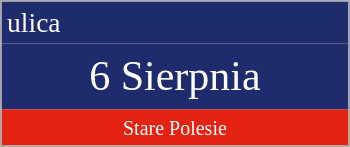<table class="wikitable">
<tr>
<td width="220px" style="background:#1E2C6D; font-size:115%; color:#FFFFFF; border-bottom:#623934">ulica</td>
</tr>
<tr>
<td width="220px" style="text-align:center; background:#1E2C6D; font-size:175%; color:#FFFFFF; border-top:#623934; border-bottom:#623934">6 Sierpnia</td>
</tr>
<tr>
<td width="220px" style="text-align:center; background:#E42312; color:#FFFFFF; border-top:#623934"><small>Stare Polesie</small></td>
</tr>
</table>
